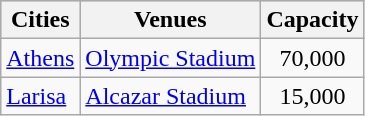<table class="wikitable">
<tr style="background:#ccc;">
<th>Cities</th>
<th>Venues</th>
<th>Capacity</th>
</tr>
<tr>
<td><a href='#'>Athens</a></td>
<td><a href='#'>Olympic Stadium</a></td>
<td style="text-align:center;">70,000</td>
</tr>
<tr>
<td><a href='#'>Larisa</a></td>
<td><a href='#'>Alcazar Stadium</a></td>
<td style="text-align:center;">15,000</td>
</tr>
</table>
